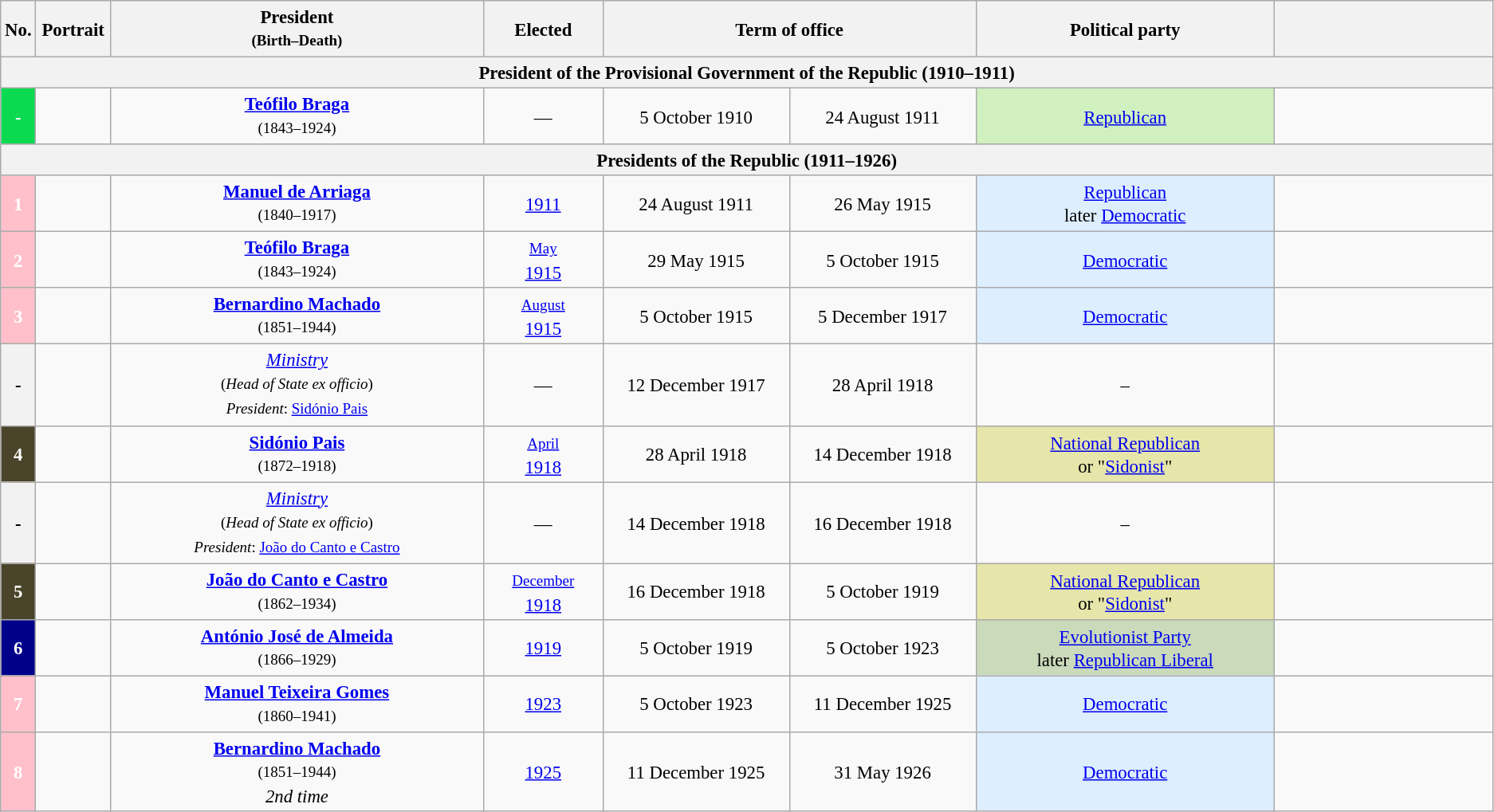<table class="wikitable" style="text-align:center; font-size:95%; width=100%; line-height:19px;">
<tr>
<th width=1%>No.</th>
<th width="5%">Portrait</th>
<th width="25%">President<br><small>(Birth–Death)</small></th>
<th width=8%>Elected</th>
<th colspan="2" width=25%>Term of office</th>
<th width=20%>Political party</th>
<th scope="col"></th>
</tr>
<tr style="background:#cccccc">
<th colspan=8>President of the Provisional Government of the Republic (1910–1911)</th>
</tr>
<tr>
<th style="background:#0BDA51; color:white;">-</th>
<td></td>
<td><strong><a href='#'>Teófilo Braga</a></strong><br><small>(1843–1924)</small></td>
<td>—</td>
<td>5 October 1910</td>
<td>24 August 1911</td>
<td bgcolor=#D0F0C0><a href='#'>Republican</a></td>
<td></td>
</tr>
<tr style="background:#cccccc">
<th colspan=8>Presidents of the Republic (1911–1926)</th>
</tr>
<tr>
<th style="background:pink; color:white;">1</th>
<td></td>
<td><strong><a href='#'>Manuel de Arriaga</a></strong><br><small>(1840–1917)</small></td>
<td><a href='#'>1911</a></td>
<td>24 August 1911</td>
<td>26 May 1915</td>
<td bgcolor=#ddeeff><a href='#'>Republican</a><br>later <a href='#'>Democratic</a></td>
<td></td>
</tr>
<tr>
<th style="background:pink; color:white;">2</th>
<td></td>
<td><strong><a href='#'>Teófilo Braga</a></strong><br><small>(1843–1924)</small></td>
<td><a href='#'><small>May</small><br>1915</a></td>
<td>29 May 1915</td>
<td>5 October 1915</td>
<td bgcolor=#ddeeff><a href='#'>Democratic</a></td>
<td></td>
</tr>
<tr>
<th style="background:pink; color:white;">3</th>
<td></td>
<td><strong><a href='#'>Bernardino Machado</a></strong><br><small>(1851–1944)</small></td>
<td><a href='#'><small>August</small><br>1915</a></td>
<td>5 October 1915</td>
<td>5 December 1917</td>
<td bgcolor=#ddeeff><a href='#'>Democratic</a></td>
<td></td>
</tr>
<tr>
<th>-</th>
<td></td>
<td><em><a href='#'>Ministry</a></em><br><small>(<em>Head of State ex officio</em>)<br><em>President</em>: <a href='#'>Sidónio Pais</a></small></td>
<td>—</td>
<td>12 December 1917</td>
<td>28 April 1918</td>
<td>–</td>
<td></td>
</tr>
<tr>
<th style="background:#4A452A; color:white;">4</th>
<td></td>
<td><strong><a href='#'>Sidónio Pais</a></strong><br><small>(1872–1918)</small></td>
<td><a href='#'><small>April</small><br>1918</a></td>
<td>28 April 1918</td>
<td>14 December 1918</td>
<td bgcolor=#e6e6aa><a href='#'>National Republican</a><br>or "<a href='#'>Sidonist</a>"</td>
<td></td>
</tr>
<tr>
<th>-</th>
<td></td>
<td><em><a href='#'>Ministry</a></em><br><small>(<em>Head of State ex officio</em>)<br><em>President</em>: <a href='#'>João do Canto e Castro</a></small></td>
<td>—</td>
<td>14 December 1918</td>
<td>16 December 1918</td>
<td>–</td>
<td></td>
</tr>
<tr>
<th style="background:#4A452A; color:white;">5</th>
<td></td>
<td><strong><a href='#'>João do Canto e Castro</a></strong><br><small>(1862–1934)</small></td>
<td><a href='#'><small>December</small><br>1918</a></td>
<td>16 December 1918</td>
<td>5 October 1919</td>
<td bgcolor=#e6e6aa><a href='#'>National Republican</a><br>or "<a href='#'>Sidonist</a>"</td>
<td></td>
</tr>
<tr>
<th style="background:darkblue; color:white;">6</th>
<td></td>
<td><strong><a href='#'>António José de Almeida</a></strong><br><small>(1866–1929)</small></td>
<td><a href='#'>1919</a></td>
<td>5 October 1919</td>
<td>5 October 1923</td>
<td bgcolor=#CADABA><a href='#'>Evolutionist Party</a><br>later <a href='#'>Republican Liberal</a></td>
<td></td>
</tr>
<tr>
<th style="background:pink; color:white;">7</th>
<td></td>
<td><strong><a href='#'>Manuel Teixeira Gomes</a></strong><br><small>(1860–1941)</small></td>
<td><a href='#'>1923</a></td>
<td>5 October 1923</td>
<td>11 December 1925</td>
<td bgcolor=#ddeeff><a href='#'>Democratic</a></td>
<td></td>
</tr>
<tr>
<th style="background:pink; color:white;">8</th>
<td></td>
<td><strong><a href='#'>Bernardino Machado</a></strong><br><small>(1851–1944)</small><br><em>2nd time</em></td>
<td><a href='#'>1925</a></td>
<td>11 December 1925</td>
<td>31 May 1926</td>
<td bgcolor=#ddeeff><a href='#'>Democratic</a></td>
<td></td>
</tr>
</table>
